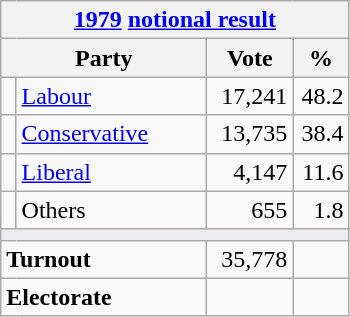<table class="wikitable">
<tr>
<th colspan="4"><a href='#'>1979</a> <a href='#'>notional result</a></th>
</tr>
<tr>
<th bgcolor="#DDDDFF" width="130px" colspan="2">Party</th>
<th bgcolor="#DDDDFF" width="50px">Vote</th>
<th bgcolor="#DDDDFF" width="30px">%</th>
</tr>
<tr>
<td></td>
<td><a href='#'>Labour</a></td>
<td align=right>17,241</td>
<td align=right>48.2</td>
</tr>
<tr>
<td></td>
<td><a href='#'>Conservative</a></td>
<td align=right>13,735</td>
<td align=right>38.4</td>
</tr>
<tr>
<td></td>
<td><a href='#'>Liberal</a></td>
<td align=right>4,147</td>
<td align=right>11.6</td>
</tr>
<tr>
<td></td>
<td>Others</td>
<td align=right>655</td>
<td align=right>1.8</td>
</tr>
<tr>
<td colspan="4" bgcolor="#EAECF0"></td>
</tr>
<tr>
<td colspan="2"><strong>Turnout</strong></td>
<td align=right>35,778</td>
<td align=right></td>
</tr>
<tr>
<td colspan="2"><strong>Electorate</strong></td>
<td align=right></td>
</tr>
</table>
